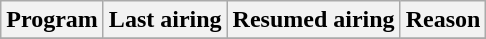<table class="wikitable">
<tr>
<th>Program</th>
<th>Last airing</th>
<th>Resumed airing</th>
<th>Reason</th>
</tr>
<tr>
</tr>
</table>
